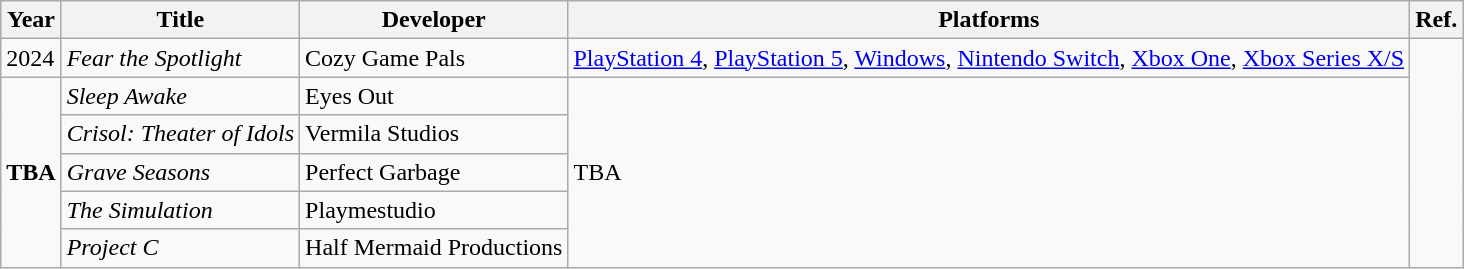<table class="wikitable">
<tr>
<th>Year</th>
<th>Title</th>
<th>Developer</th>
<th>Platforms</th>
<th>Ref.</th>
</tr>
<tr>
<td>2024</td>
<td><em>Fear the Spotlight</em></td>
<td>Cozy Game Pals</td>
<td><a href='#'>PlayStation 4</a>, <a href='#'>PlayStation 5</a>, <a href='#'>Windows</a>, <a href='#'>Nintendo Switch</a>, <a href='#'>Xbox One</a>, <a href='#'>Xbox Series X/S</a></td>
<td rowspan="6"></td>
</tr>
<tr>
<td rowspan="5"><strong>TBA</strong></td>
<td><em>Sleep Awake</em></td>
<td>Eyes Out</td>
<td rowspan="5">TBA</td>
</tr>
<tr>
<td><em>Crisol: Theater of Idols</em></td>
<td>Vermila Studios</td>
</tr>
<tr>
<td><em>Grave Seasons</em></td>
<td>Perfect Garbage</td>
</tr>
<tr>
<td><em>The Simulation</em></td>
<td>Playmestudio</td>
</tr>
<tr>
<td><em>Project C</em></td>
<td>Half Mermaid Productions</td>
</tr>
</table>
